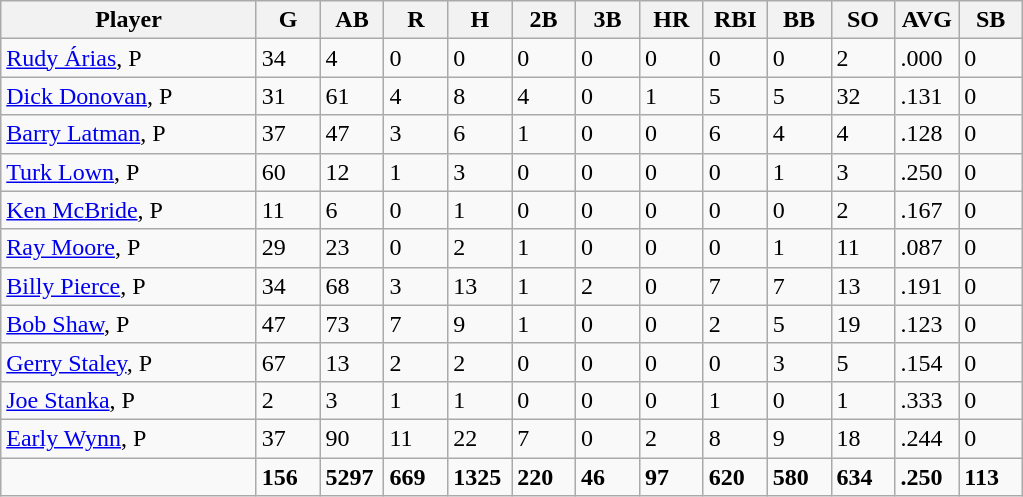<table class="wikitable sortable">
<tr>
<th width="24%">Player</th>
<th width="6%">G</th>
<th width="6%">AB</th>
<th width="6%">R</th>
<th width="6%">H</th>
<th width="6%">2B</th>
<th width="6%">3B</th>
<th width="6%">HR</th>
<th width="6%">RBI</th>
<th width="6%">BB</th>
<th width="6%">SO</th>
<th width="6%">AVG</th>
<th width="6%">SB</th>
</tr>
<tr>
<td><a href='#'>Rudy Árias</a>, P</td>
<td>34</td>
<td>4</td>
<td>0</td>
<td>0</td>
<td>0</td>
<td>0</td>
<td>0</td>
<td>0</td>
<td>0</td>
<td>2</td>
<td>.000</td>
<td>0</td>
</tr>
<tr>
<td><a href='#'>Dick Donovan</a>, P</td>
<td>31</td>
<td>61</td>
<td>4</td>
<td>8</td>
<td>4</td>
<td>0</td>
<td>1</td>
<td>5</td>
<td>5</td>
<td>32</td>
<td>.131</td>
<td>0</td>
</tr>
<tr>
<td><a href='#'>Barry Latman</a>, P</td>
<td>37</td>
<td>47</td>
<td>3</td>
<td>6</td>
<td>1</td>
<td>0</td>
<td>0</td>
<td>6</td>
<td>4</td>
<td>4</td>
<td>.128</td>
<td>0</td>
</tr>
<tr>
<td><a href='#'>Turk Lown</a>, P</td>
<td>60</td>
<td>12</td>
<td>1</td>
<td>3</td>
<td>0</td>
<td>0</td>
<td>0</td>
<td>0</td>
<td>1</td>
<td>3</td>
<td>.250</td>
<td>0</td>
</tr>
<tr>
<td><a href='#'>Ken McBride</a>, P</td>
<td>11</td>
<td>6</td>
<td>0</td>
<td>1</td>
<td>0</td>
<td>0</td>
<td>0</td>
<td>0</td>
<td>0</td>
<td>2</td>
<td>.167</td>
<td>0</td>
</tr>
<tr>
<td><a href='#'>Ray Moore</a>, P</td>
<td>29</td>
<td>23</td>
<td>0</td>
<td>2</td>
<td>1</td>
<td>0</td>
<td>0</td>
<td>0</td>
<td>1</td>
<td>11</td>
<td>.087</td>
<td>0</td>
</tr>
<tr>
<td><a href='#'>Billy Pierce</a>, P</td>
<td>34</td>
<td>68</td>
<td>3</td>
<td>13</td>
<td>1</td>
<td>2</td>
<td>0</td>
<td>7</td>
<td>7</td>
<td>13</td>
<td>.191</td>
<td>0</td>
</tr>
<tr>
<td><a href='#'>Bob Shaw</a>, P</td>
<td>47</td>
<td>73</td>
<td>7</td>
<td>9</td>
<td>1</td>
<td>0</td>
<td>0</td>
<td>2</td>
<td>5</td>
<td>19</td>
<td>.123</td>
<td>0</td>
</tr>
<tr>
<td><a href='#'>Gerry Staley</a>, P</td>
<td>67</td>
<td>13</td>
<td>2</td>
<td>2</td>
<td>0</td>
<td>0</td>
<td>0</td>
<td>0</td>
<td>3</td>
<td>5</td>
<td>.154</td>
<td>0</td>
</tr>
<tr>
<td><a href='#'>Joe Stanka</a>, P</td>
<td>2</td>
<td>3</td>
<td>1</td>
<td>1</td>
<td>0</td>
<td>0</td>
<td>0</td>
<td>1</td>
<td>0</td>
<td>1</td>
<td>.333</td>
<td>0</td>
</tr>
<tr>
<td><a href='#'>Early Wynn</a>, P</td>
<td>37</td>
<td>90</td>
<td>11</td>
<td>22</td>
<td>7</td>
<td>0</td>
<td>2</td>
<td>8</td>
<td>9</td>
<td>18</td>
<td>.244</td>
<td>0</td>
</tr>
<tr class="sortbottom">
<td></td>
<td><strong>156</strong></td>
<td><strong>5297</strong></td>
<td><strong>669</strong></td>
<td><strong>1325</strong></td>
<td><strong>220</strong></td>
<td><strong>46</strong></td>
<td><strong>97</strong></td>
<td><strong>620</strong></td>
<td><strong>580</strong></td>
<td><strong>634</strong></td>
<td><strong>.250</strong></td>
<td><strong>113</strong></td>
</tr>
</table>
